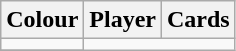<table class="wikitable" style="text-align:center">
<tr>
<th>Colour</th>
<th>Player</th>
<th>Cards</th>
</tr>
<tr>
<td rowspan="1"></td>
</tr>
<tr>
</tr>
</table>
